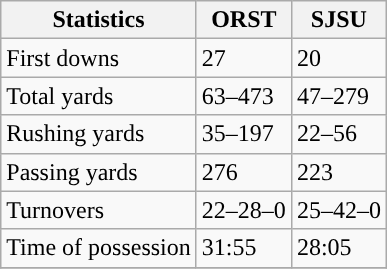<table class="wikitable" style="float: left;">
<tr>
<th>Statistics</th>
<th>ORST</th>
<th>SJSU</th>
</tr>
<tr>
<td>First downs</td>
<td>27</td>
<td>20</td>
</tr>
<tr>
<td>Total yards</td>
<td>63–473</td>
<td>47–279</td>
</tr>
<tr>
<td>Rushing yards</td>
<td>35–197</td>
<td>22–56</td>
</tr>
<tr>
<td>Passing yards</td>
<td>276</td>
<td>223</td>
</tr>
<tr>
<td>Turnovers</td>
<td>22–28–0</td>
<td>25–42–0</td>
</tr>
<tr>
<td>Time of possession</td>
<td>31:55</td>
<td>28:05</td>
</tr>
<tr>
</tr>
</table>
